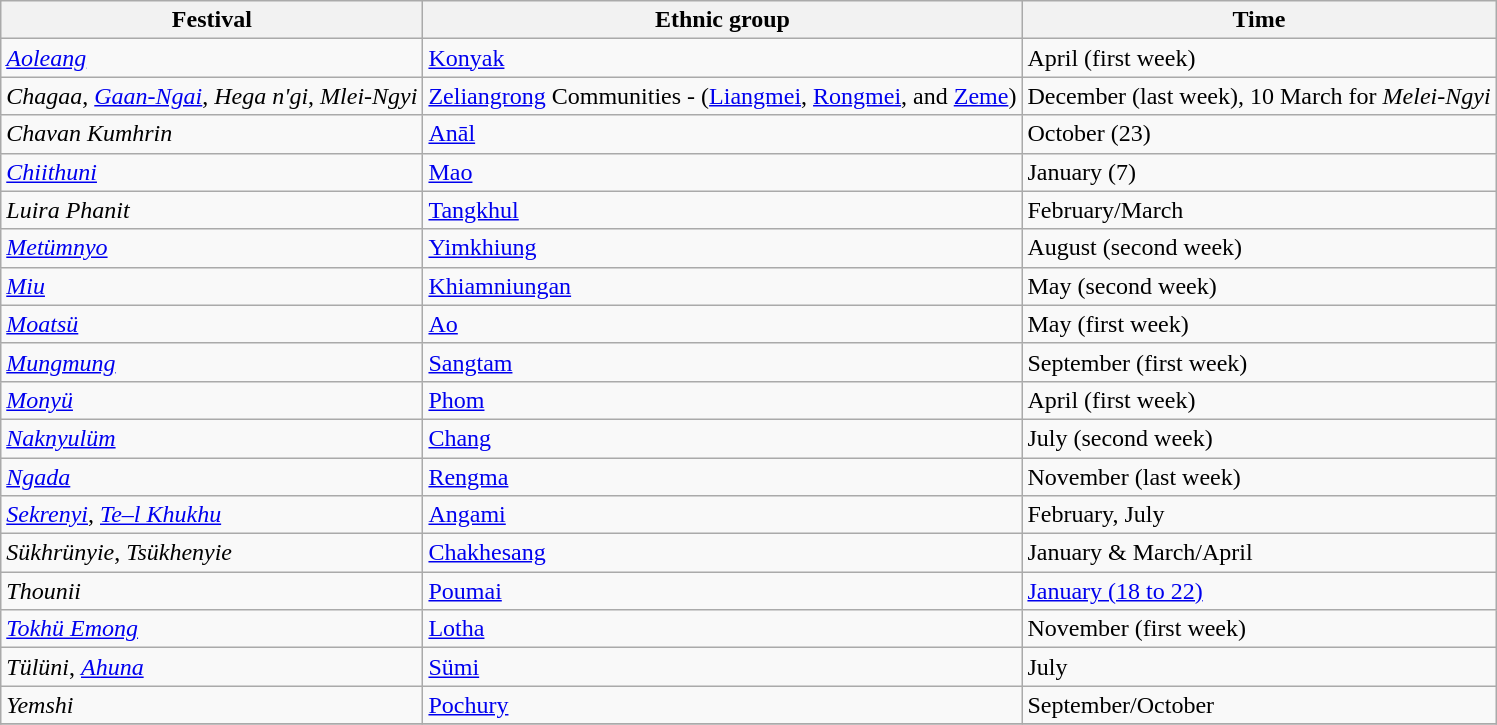<table class="wikitable sortable">
<tr>
<th>Festival</th>
<th>Ethnic group</th>
<th>Time</th>
</tr>
<tr>
<td><em><a href='#'>Aoleang</a></em></td>
<td><a href='#'>Konyak</a></td>
<td>April (first week)</td>
</tr>
<tr>
<td><em>Chagaa</em>, <em><a href='#'>Gaan-Ngai</a></em>, <em>Hega n'gi</em>, <em>Mlei-Ngyi</em></td>
<td><a href='#'>Zeliangrong</a> Communities - (<a href='#'>Liangmei</a>, <a href='#'>Rongmei</a>, and <a href='#'>Zeme</a>)</td>
<td>December (last week), 10 March for <em>Melei-Ngyi</em></td>
</tr>
<tr>
<td><em>Chavan Kumhrin</em></td>
<td><a href='#'>Anāl</a></td>
<td>October (23)</td>
</tr>
<tr>
<td><em><a href='#'>Chiithuni</a></em></td>
<td><a href='#'>Mao</a></td>
<td>January (7)</td>
</tr>
<tr>
<td><em>Luira Phanit</em></td>
<td><a href='#'>Tangkhul</a></td>
<td>February/March</td>
</tr>
<tr>
<td><em><a href='#'>Metümnyo</a></em></td>
<td><a href='#'>Yimkhiung</a></td>
<td>August (second week)</td>
</tr>
<tr>
<td><em><a href='#'>Miu</a></em></td>
<td><a href='#'>Khiamniungan</a></td>
<td>May (second week)</td>
</tr>
<tr>
<td><em><a href='#'>Moatsü</a></em></td>
<td><a href='#'>Ao</a></td>
<td>May (first week)</td>
</tr>
<tr>
<td><em><a href='#'>Mungmung</a></em></td>
<td><a href='#'>Sangtam</a></td>
<td>September (first week)</td>
</tr>
<tr>
<td><em><a href='#'>Monyü</a></em></td>
<td><a href='#'>Phom</a></td>
<td>April (first week)</td>
</tr>
<tr>
<td><em><a href='#'>Naknyulüm</a></em></td>
<td><a href='#'>Chang</a></td>
<td>July (second week)</td>
</tr>
<tr>
<td><em><a href='#'>Ngada</a></em></td>
<td><a href='#'>Rengma</a></td>
<td>November (last week)</td>
</tr>
<tr>
<td><em><a href='#'>Sekrenyi</a></em>, <em><a href='#'>Te–l Khukhu</a></em></td>
<td><a href='#'>Angami</a></td>
<td>February, July</td>
</tr>
<tr>
<td><em>Sükhrünyie</em>, <em>Tsükhenyie</em></td>
<td><a href='#'>Chakhesang</a></td>
<td>January & March/April</td>
</tr>
<tr>
<td><em>Thounii</em></td>
<td><a href='#'>Poumai</a></td>
<td><a href='#'>January (18 to 22)</a></td>
</tr>
<tr>
<td><em><a href='#'>Tokhü Emong</a></em></td>
<td><a href='#'>Lotha</a></td>
<td>November (first week)</td>
</tr>
<tr>
<td><em>Tülüni</em>, <em><a href='#'>Ahuna</a></em></td>
<td><a href='#'>Sümi</a></td>
<td>July</td>
</tr>
<tr>
<td><em>Yemshi</em></td>
<td><a href='#'>Pochury</a></td>
<td>September/October</td>
</tr>
<tr>
</tr>
</table>
